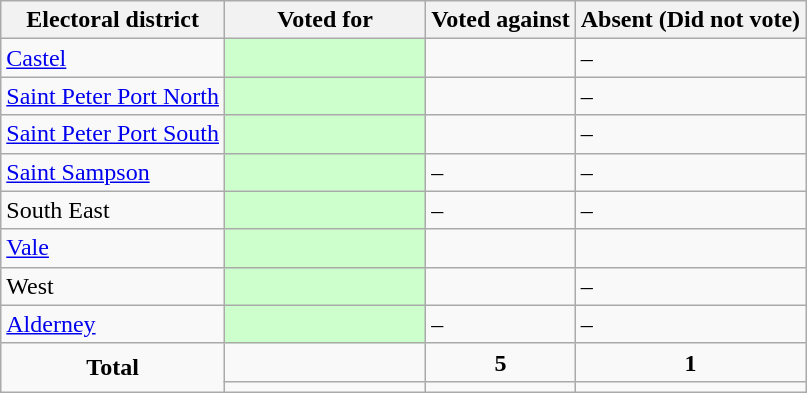<table class="wikitable">
<tr>
<th>Electoral district</th>
<th style="width:25%;">Voted for</th>
<th>Voted against</th>
<th>Absent (Did not vote)</th>
</tr>
<tr>
<td><a href='#'>Castel</a></td>
<td style="background-color:#CCFFCC;"></td>
<td></td>
<td>–</td>
</tr>
<tr>
<td><a href='#'>Saint Peter Port North</a></td>
<td style="background-color:#CCFFCC;"></td>
<td></td>
<td>–</td>
</tr>
<tr>
<td><a href='#'>Saint Peter Port South</a></td>
<td style="background-color:#CCFFCC;"></td>
<td></td>
<td>–</td>
</tr>
<tr>
<td><a href='#'>Saint Sampson</a></td>
<td style="background-color:#CCFFCC;"></td>
<td>–</td>
<td>–</td>
</tr>
<tr>
<td>South East</td>
<td style="background-color:#CCFFCC;"></td>
<td>–</td>
<td>–</td>
</tr>
<tr>
<td><a href='#'>Vale</a></td>
<td style="background-color:#CCFFCC;"></td>
<td></td>
<td></td>
</tr>
<tr>
<td>West</td>
<td style="background-color:#CCFFCC;"></td>
<td></td>
<td>–</td>
</tr>
<tr>
<td><a href='#'>Alderney</a></td>
<td style="background-color:#CCFFCC;"></td>
<td>–</td>
<td>–</td>
</tr>
<tr>
<td style="text-align:center;" rowspan="2"><strong>Total</strong></td>
<td></td>
<td style="text-align:center;"><strong>5</strong></td>
<td style="text-align:center;"><strong>1</strong></td>
</tr>
<tr>
<td style="text-align:center;"></td>
<td style="text-align:center;"></td>
<td style="text-align:center;"></td>
</tr>
</table>
